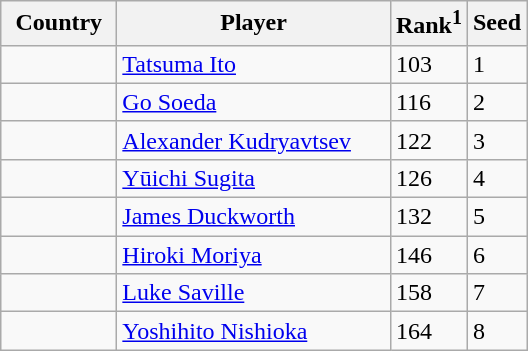<table class="sortable wikitable">
<tr>
<th width="70">Country</th>
<th width="175">Player</th>
<th>Rank<sup>1</sup></th>
<th>Seed</th>
</tr>
<tr>
<td></td>
<td><a href='#'>Tatsuma Ito</a></td>
<td>103</td>
<td>1</td>
</tr>
<tr>
<td></td>
<td><a href='#'>Go Soeda</a></td>
<td>116</td>
<td>2</td>
</tr>
<tr>
<td></td>
<td><a href='#'>Alexander Kudryavtsev</a></td>
<td>122</td>
<td>3</td>
</tr>
<tr>
<td></td>
<td><a href='#'>Yūichi Sugita</a></td>
<td>126</td>
<td>4</td>
</tr>
<tr>
<td></td>
<td><a href='#'>James Duckworth</a></td>
<td>132</td>
<td>5</td>
</tr>
<tr>
<td></td>
<td><a href='#'>Hiroki Moriya</a></td>
<td>146</td>
<td>6</td>
</tr>
<tr>
<td></td>
<td><a href='#'>Luke Saville</a></td>
<td>158</td>
<td>7</td>
</tr>
<tr>
<td></td>
<td><a href='#'>Yoshihito Nishioka</a></td>
<td>164</td>
<td>8</td>
</tr>
</table>
